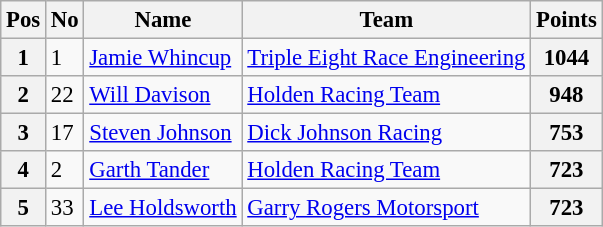<table class="wikitable" style="font-size: 95%;">
<tr>
<th>Pos</th>
<th>No</th>
<th>Name</th>
<th>Team</th>
<th>Points</th>
</tr>
<tr>
<th>1</th>
<td>1</td>
<td><a href='#'>Jamie Whincup</a></td>
<td><a href='#'>Triple Eight Race Engineering</a></td>
<th>1044</th>
</tr>
<tr>
<th>2</th>
<td>22</td>
<td><a href='#'>Will Davison</a></td>
<td><a href='#'>Holden Racing Team</a></td>
<th>948</th>
</tr>
<tr>
<th>3</th>
<td>17</td>
<td><a href='#'>Steven Johnson</a></td>
<td><a href='#'>Dick Johnson Racing</a></td>
<th>753</th>
</tr>
<tr>
<th>4</th>
<td>2</td>
<td><a href='#'>Garth Tander</a></td>
<td><a href='#'>Holden Racing Team</a></td>
<th>723</th>
</tr>
<tr>
<th>5</th>
<td>33</td>
<td><a href='#'>Lee Holdsworth</a></td>
<td><a href='#'>Garry Rogers Motorsport</a></td>
<th>723</th>
</tr>
</table>
